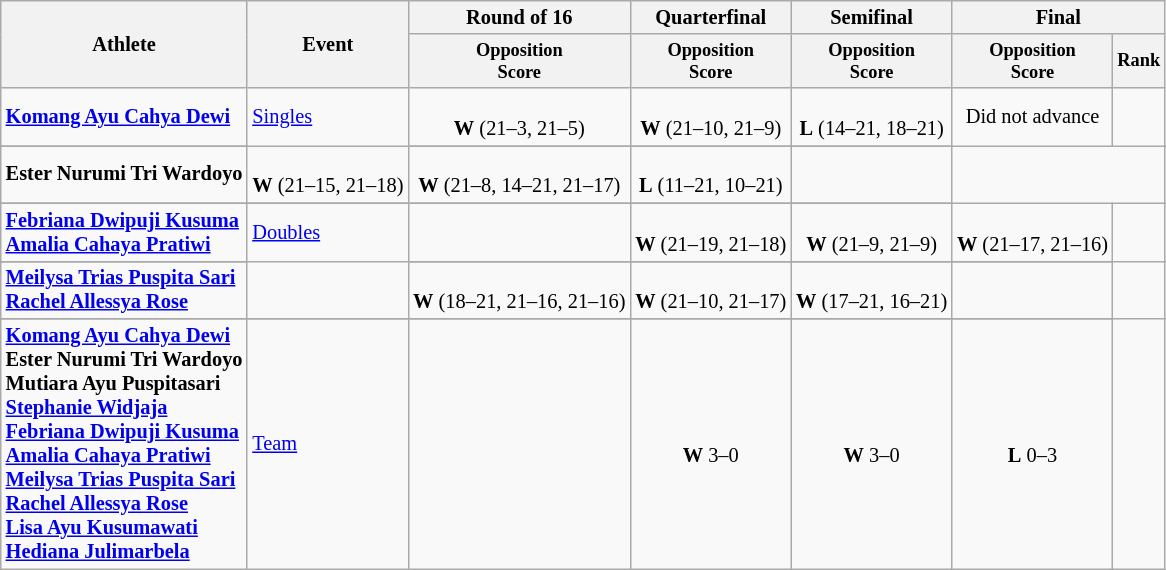<table class="wikitable" style="font-size:85%">
<tr>
<th rowspan="2">Athlete</th>
<th rowspan="2">Event</th>
<th>Round of 16</th>
<th>Quarterfinal</th>
<th>Semifinal</th>
<th colspan=2>Final</th>
</tr>
<tr style="font-size:90%", align="center">
<th>Opposition<br>Score</th>
<th>Opposition<br>Score</th>
<th>Opposition<br>Score</th>
<th>Opposition<br>Score</th>
<th>Rank</th>
</tr>
<tr align="center">
<td align="left"><strong><a href='#'>Komang Ayu Cahya Dewi</a></strong></td>
<td align="left" rowspan=2><a href='#'>Singles</a></td>
<td><br><strong>W</strong> (21–3, 21–5)</td>
<td><br><strong>W</strong> (21–10, 21–9)</td>
<td><br><strong>L</strong> (14–21, 18–21)</td>
<td rowspan="2">Did not advance</td>
<td></td>
</tr>
<tr>
</tr>
<tr align="center">
<td align="left"><strong>Ester Nurumi Tri Wardoyo</strong></td>
<td><br> <strong>W</strong> (21–15, 21–18)</td>
<td><br> <strong>W</strong> (21–8, 14–21, 21–17)</td>
<td><br><strong>L</strong> (11–21, 10–21)</td>
<td></td>
</tr>
<tr>
</tr>
<tr align="center">
<td align="left"><strong><a href='#'>Febriana Dwipuji Kusuma</a><br><a href='#'>Amalia Cahaya Pratiwi</a></strong></td>
<td align="left" rowspan=2><a href='#'>Doubles</a></td>
<td></td>
<td><br> <strong>W</strong> (21–19, 21–18)</td>
<td><br><strong>W</strong> (21–9, 21–9)</td>
<td><br><strong>W</strong> (21–17, 21–16)</td>
<td></td>
</tr>
<tr>
</tr>
<tr align="center">
<td align="left"><strong><a href='#'>Meilysa Trias Puspita Sari</a><br><a href='#'>Rachel Allessya Rose</a></strong></td>
<td></td>
<td><br> <strong>W</strong> (18–21, 21–16, 21–16)</td>
<td><br><strong>W</strong> (21–10, 21–17)</td>
<td><br><strong>W</strong> (17–21, 16–21)</td>
<td></td>
</tr>
<tr>
</tr>
<tr align="center">
<td align="left"><strong><a href='#'>Komang Ayu Cahya Dewi</a><br>Ester Nurumi Tri Wardoyo<br>Mutiara Ayu Puspitasari<br><a href='#'>Stephanie Widjaja</a><br><a href='#'>Febriana Dwipuji Kusuma</a><br><a href='#'>Amalia Cahaya Pratiwi</a><br><a href='#'>Meilysa Trias Puspita Sari</a><br><a href='#'>Rachel Allessya Rose</a><br><a href='#'>Lisa Ayu Kusumawati</a><br><a href='#'>Hediana Julimarbela</a></strong></td>
<td align="left"><a href='#'>Team</a></td>
<td></td>
<td><br><strong>W</strong> 3–0</td>
<td><br><strong>W</strong> 3–0</td>
<td><br><strong>L</strong> 0–3</td>
<td></td>
</tr>
</table>
